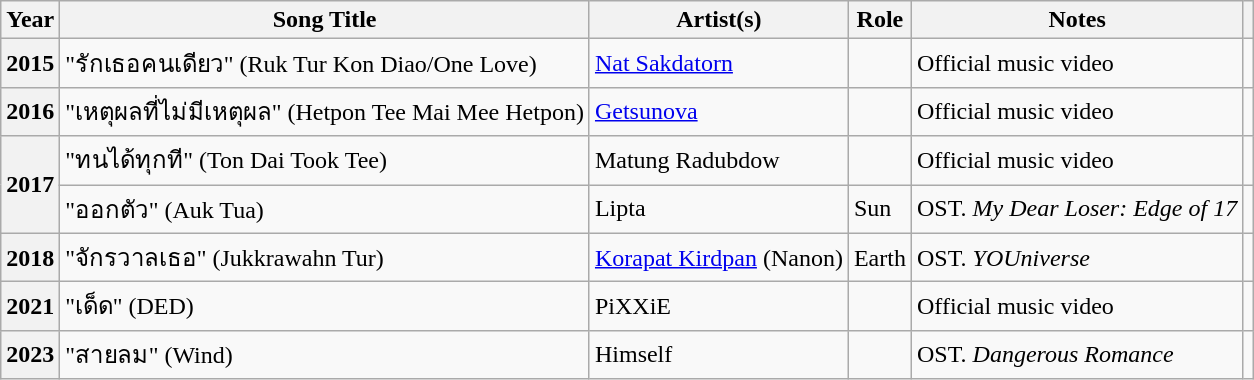<table class="wikitable sortable plainrowheaders">
<tr>
<th scope="col">Year</th>
<th scope="col">Song Title</th>
<th scope="col">Artist(s)</th>
<th scope="col">Role</th>
<th scope="col" class="unsortable">Notes</th>
<th scope="col" class="unsortable"></th>
</tr>
<tr>
<th scope="row">2015</th>
<td>"รักเธอคนเดียว" (Ruk Tur Kon Diao/One Love)</td>
<td><a href='#'>Nat Sakdatorn</a></td>
<td></td>
<td>Official music video</td>
<td style="text-align: center;"></td>
</tr>
<tr>
<th scope="row">2016</th>
<td>"เหตุผลที่ไม่มีเหตุผล" (Hetpon Tee Mai Mee Hetpon)</td>
<td><a href='#'>Getsunova</a></td>
<td></td>
<td>Official music video</td>
<td style="text-align: center;"></td>
</tr>
<tr>
<th scope="row" rowspan="2">2017</th>
<td>"ทนได้ทุกที" (Ton Dai Took Tee)</td>
<td>Matung Radubdow</td>
<td></td>
<td>Official music video</td>
<td style="text-align: center;"></td>
</tr>
<tr>
<td>"ออกตัว" (Auk Tua)</td>
<td>Lipta</td>
<td>Sun</td>
<td>OST. <em>My Dear Loser: Edge of 17</em></td>
<td style="text-align: center;"></td>
</tr>
<tr>
<th scope="row">2018</th>
<td>"จักรวาลเธอ" (Jukkrawahn Tur)</td>
<td><a href='#'>Korapat Kirdpan</a> (Nanon)</td>
<td>Earth</td>
<td>OST. <em>YOUniverse</em></td>
<td style="text-align: center;"></td>
</tr>
<tr>
<th scope="row">2021</th>
<td>"เด็ด" (DED)</td>
<td>PiXXiE</td>
<td></td>
<td>Official music video</td>
<td style="text-align: center;"></td>
</tr>
<tr>
<th scope="row">2023</th>
<td>"สายลม" (Wind)</td>
<td>Himself</td>
<td></td>
<td>OST. <em>Dangerous Romance</em></td>
<td style="text-align: center;"></td>
</tr>
</table>
